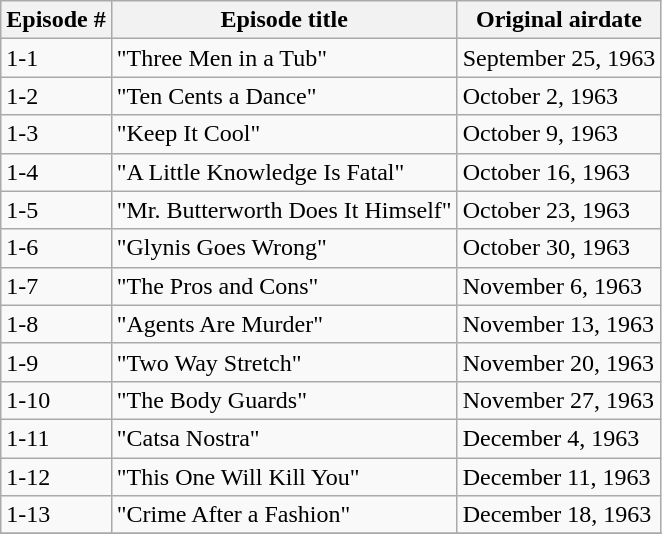<table class="wikitable">
<tr>
<th>Episode #</th>
<th>Episode title</th>
<th>Original airdate</th>
</tr>
<tr>
<td>1-1</td>
<td>"Three Men in a Tub"</td>
<td>September 25, 1963</td>
</tr>
<tr>
<td>1-2</td>
<td>"Ten Cents a Dance"</td>
<td>October 2, 1963</td>
</tr>
<tr>
<td>1-3</td>
<td>"Keep It Cool"</td>
<td>October 9, 1963</td>
</tr>
<tr>
<td>1-4</td>
<td>"A Little Knowledge Is Fatal"</td>
<td>October 16, 1963</td>
</tr>
<tr>
<td>1-5</td>
<td>"Mr. Butterworth Does It Himself"</td>
<td>October 23, 1963</td>
</tr>
<tr>
<td>1-6</td>
<td>"Glynis Goes Wrong"</td>
<td>October 30, 1963</td>
</tr>
<tr>
<td>1-7</td>
<td>"The Pros and Cons"</td>
<td>November 6, 1963</td>
</tr>
<tr>
<td>1-8</td>
<td>"Agents Are Murder"</td>
<td>November 13, 1963</td>
</tr>
<tr>
<td>1-9</td>
<td>"Two Way Stretch"</td>
<td>November 20, 1963</td>
</tr>
<tr>
<td>1-10</td>
<td>"The Body Guards"</td>
<td>November 27, 1963</td>
</tr>
<tr>
<td>1-11</td>
<td>"Catsa Nostra"</td>
<td>December 4, 1963</td>
</tr>
<tr>
<td>1-12</td>
<td>"This One Will Kill You"</td>
<td>December 11, 1963</td>
</tr>
<tr>
<td>1-13</td>
<td>"Crime After a Fashion"</td>
<td>December 18, 1963</td>
</tr>
<tr>
</tr>
</table>
